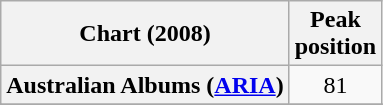<table class="wikitable sortable plainrowheaders">
<tr>
<th scope="col">Chart (2008)</th>
<th scope="col">Peak<br>position</th>
</tr>
<tr>
<th scope="row">Australian Albums (<a href='#'>ARIA</a>)</th>
<td align="center">81</td>
</tr>
<tr>
</tr>
<tr>
</tr>
<tr>
</tr>
<tr>
</tr>
<tr>
</tr>
<tr>
</tr>
<tr>
</tr>
<tr>
</tr>
<tr>
</tr>
<tr>
</tr>
<tr>
</tr>
<tr>
</tr>
<tr>
</tr>
<tr>
</tr>
</table>
